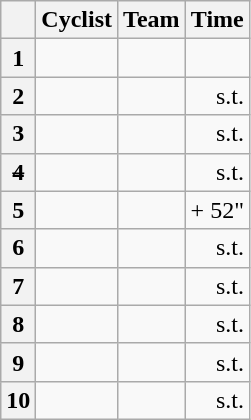<table class="wikitable">
<tr>
<th></th>
<th>Cyclist</th>
<th>Team</th>
<th>Time</th>
</tr>
<tr>
<th>1</th>
<td></td>
<td></td>
<td align="right"></td>
</tr>
<tr>
<th>2</th>
<td></td>
<td></td>
<td align="right">s.t.</td>
</tr>
<tr>
<th>3</th>
<td></td>
<td></td>
<td align="right">s.t.</td>
</tr>
<tr>
<th><s>4</s></th>
<td><s></s></td>
<td></td>
<td align="right">s.t.</td>
</tr>
<tr>
<th>5</th>
<td></td>
<td></td>
<td align="right">+ 52"</td>
</tr>
<tr>
<th>6</th>
<td></td>
<td></td>
<td align="right">s.t.</td>
</tr>
<tr>
<th>7</th>
<td></td>
<td></td>
<td align="right">s.t.</td>
</tr>
<tr>
<th>8</th>
<td></td>
<td></td>
<td align="right">s.t.</td>
</tr>
<tr>
<th>9</th>
<td></td>
<td></td>
<td align="right">s.t.</td>
</tr>
<tr>
<th>10</th>
<td></td>
<td></td>
<td align="right">s.t.</td>
</tr>
</table>
